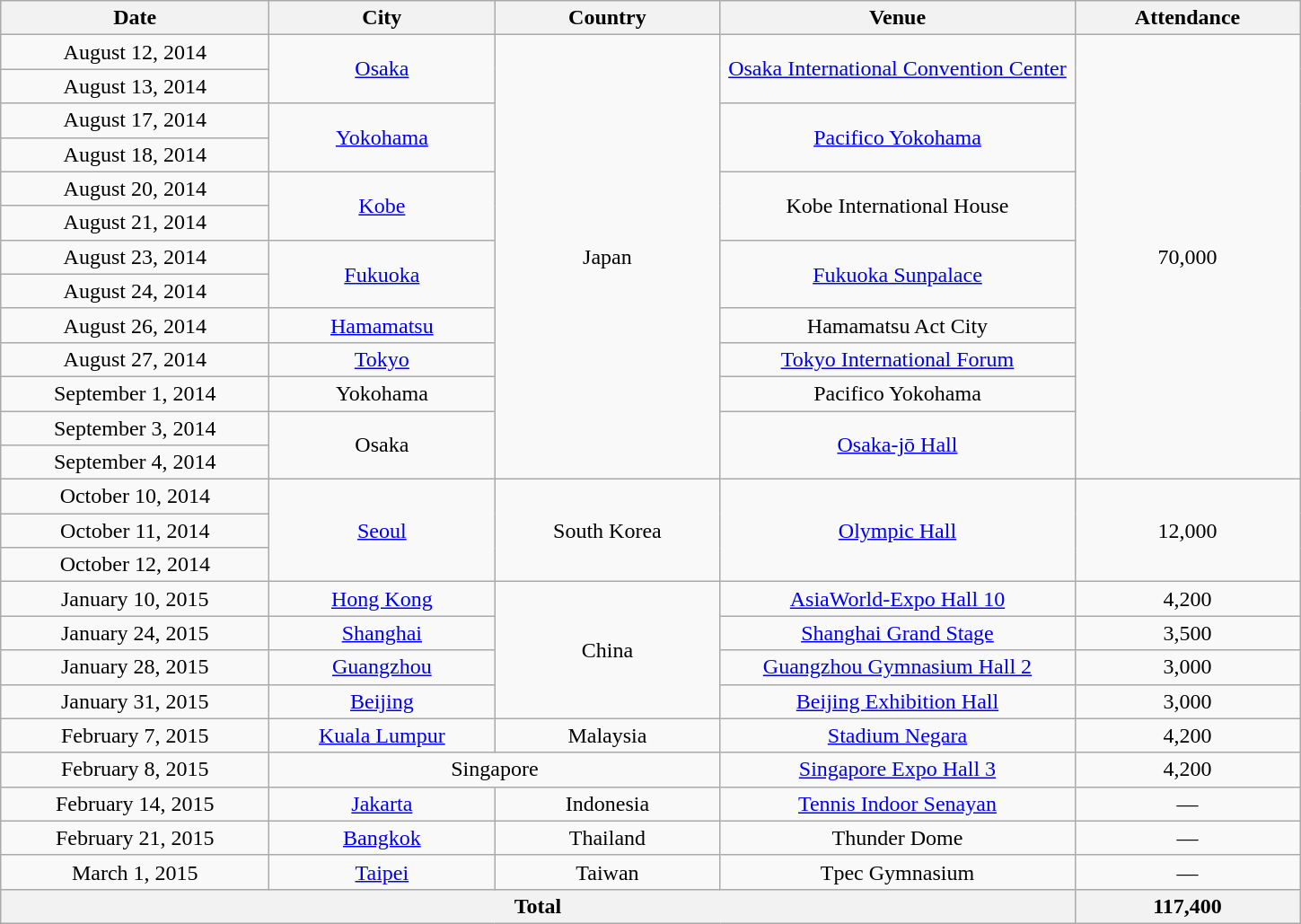<table class="wikitable" style="text-align:center;">
<tr>
<th scope="col" style="width:12em;">Date</th>
<th scope="col" style="width:10em;">City</th>
<th scope="col" style="width:10em;">Country</th>
<th scope="col" style="width:16em;">Venue</th>
<th scope="col" style="width:10em;">Attendance</th>
</tr>
<tr>
<td>August 12, 2014</td>
<td rowspan="2"><a href='#'>Osaka</a></td>
<td rowspan="13">Japan</td>
<td rowspan="2"><a href='#'>Osaka International Convention Center</a></td>
<td rowspan="13">70,000</td>
</tr>
<tr>
<td>August 13, 2014</td>
</tr>
<tr>
<td>August 17, 2014</td>
<td rowspan="2"><a href='#'>Yokohama</a></td>
<td rowspan="2"><a href='#'>Pacifico Yokohama</a></td>
</tr>
<tr>
<td>August 18, 2014</td>
</tr>
<tr>
<td>August 20, 2014</td>
<td rowspan="2"><a href='#'>Kobe</a></td>
<td rowspan="2">Kobe International House</td>
</tr>
<tr>
<td>August 21, 2014</td>
</tr>
<tr>
<td>August 23, 2014</td>
<td rowspan="2"><a href='#'>Fukuoka</a></td>
<td rowspan="2"><a href='#'>Fukuoka Sunpalace</a></td>
</tr>
<tr>
<td>August 24, 2014</td>
</tr>
<tr>
<td>August 26, 2014</td>
<td><a href='#'>Hamamatsu</a></td>
<td>Hamamatsu Act City</td>
</tr>
<tr>
<td>August 27, 2014</td>
<td><a href='#'>Tokyo</a></td>
<td><a href='#'>Tokyo International Forum</a></td>
</tr>
<tr>
<td>September 1, 2014</td>
<td>Yokohama</td>
<td>Pacifico Yokohama</td>
</tr>
<tr>
<td>September 3, 2014</td>
<td rowspan="2">Osaka</td>
<td rowspan="2"><a href='#'>Osaka-jō Hall</a></td>
</tr>
<tr>
<td>September 4, 2014</td>
</tr>
<tr>
<td>October 10, 2014</td>
<td rowspan="3"><a href='#'>Seoul</a></td>
<td rowspan="3">South Korea</td>
<td rowspan="3"><a href='#'>Olympic Hall</a></td>
<td rowspan="3">12,000</td>
</tr>
<tr>
<td>October 11, 2014</td>
</tr>
<tr>
<td>October 12, 2014</td>
</tr>
<tr>
<td>January 10, 2015</td>
<td><a href='#'>Hong Kong</a></td>
<td rowspan="4">China</td>
<td><a href='#'>AsiaWorld-Expo Hall 10</a></td>
<td>4,200</td>
</tr>
<tr>
<td>January 24, 2015</td>
<td><a href='#'>Shanghai</a></td>
<td><a href='#'>Shanghai Grand Stage</a></td>
<td>3,500</td>
</tr>
<tr>
<td>January 28, 2015</td>
<td><a href='#'>Guangzhou</a></td>
<td><a href='#'>Guangzhou Gymnasium Hall 2</a></td>
<td>3,000</td>
</tr>
<tr>
<td>January 31, 2015</td>
<td><a href='#'>Beijing</a></td>
<td><a href='#'>Beijing Exhibition Hall</a></td>
<td>3,000</td>
</tr>
<tr>
<td>February 7, 2015</td>
<td><a href='#'>Kuala Lumpur</a></td>
<td>Malaysia</td>
<td><a href='#'>Stadium Negara</a></td>
<td>4,200</td>
</tr>
<tr>
<td>February 8, 2015</td>
<td colspan="2">Singapore</td>
<td><a href='#'>Singapore Expo Hall 3</a></td>
<td>4,200</td>
</tr>
<tr>
<td>February 14, 2015</td>
<td><a href='#'>Jakarta</a></td>
<td>Indonesia</td>
<td><a href='#'>Tennis Indoor Senayan</a></td>
<td>—</td>
</tr>
<tr>
<td>February 21, 2015</td>
<td><a href='#'>Bangkok</a></td>
<td>Thailand</td>
<td>Thunder Dome</td>
<td>—</td>
</tr>
<tr>
<td>March 1, 2015</td>
<td><a href='#'>Taipei</a></td>
<td>Taiwan</td>
<td>Tpec Gymnasium</td>
<td>—</td>
</tr>
<tr>
<th colspan="4">Total</th>
<th>117,400</th>
</tr>
</table>
